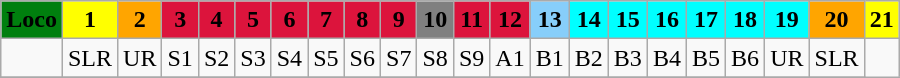<table class="wikitable plainrowheaders unsortable" style="text-align:center">
<tr>
<th rowspan="1" scope="col" style="background:#007F0E;">Loco</th>
<th rowspan="1" scope="col" style="background:yellow;">1</th>
<th rowspan="1" scope="col" style="background:orange;">2</th>
<th rowspan="1" scope="col" style="background:crimson;">3</th>
<th rowspan="1" scope="col" style="background:crimson;">4</th>
<th rowspan="1" scope="col" style="background:crimson;">5</th>
<th rowspan="1" scope="col" style="background:crimson;">6</th>
<th rowspan="1" scope="col" style="background:crimson;">7</th>
<th rowspan="1" scope="col" style="background:crimson;">8</th>
<th rowspan="1" scope="col" style="background:crimson;">9</th>
<th rowspan="1" scope="col" style="background:grey;">10</th>
<th rowspan="1" scope="col" style="background:crimson;">11</th>
<th rowspan="1" scope="col" style="background:crimson;">12</th>
<th rowspan="1" scope="col" style="background:lightskyblue;">13</th>
<th rowspan="1" scope="col" style="background:#00FFFF;">14</th>
<th rowspan="1" scope="col" style="background:#00FFFF;">15</th>
<th rowspan="1" scope="col" style="background:#00FFFF;">16</th>
<th rowspan="1" scope="col" style="background:#00FFFF;">17</th>
<th rowspan="1" scope="col" style="background:#00FFFF;">18</th>
<th rowspan="1" scope="col" style="background:#00FFFF;">19</th>
<th rowspan="1" scope="col" style="background:orange;">20</th>
<th rowspan="1" scope="col" style="background:yellow;">21</th>
</tr>
<tr>
<td></td>
<td>SLR</td>
<td>UR</td>
<td>S1</td>
<td>S2</td>
<td>S3</td>
<td>S4</td>
<td>S5</td>
<td>S6</td>
<td>S7</td>
<td>S8</td>
<td>S9</td>
<td>A1</td>
<td>B1</td>
<td>B2</td>
<td>B3</td>
<td>B4</td>
<td>B5</td>
<td>B6</td>
<td>UR</td>
<td>SLR</td>
</tr>
<tr>
</tr>
</table>
